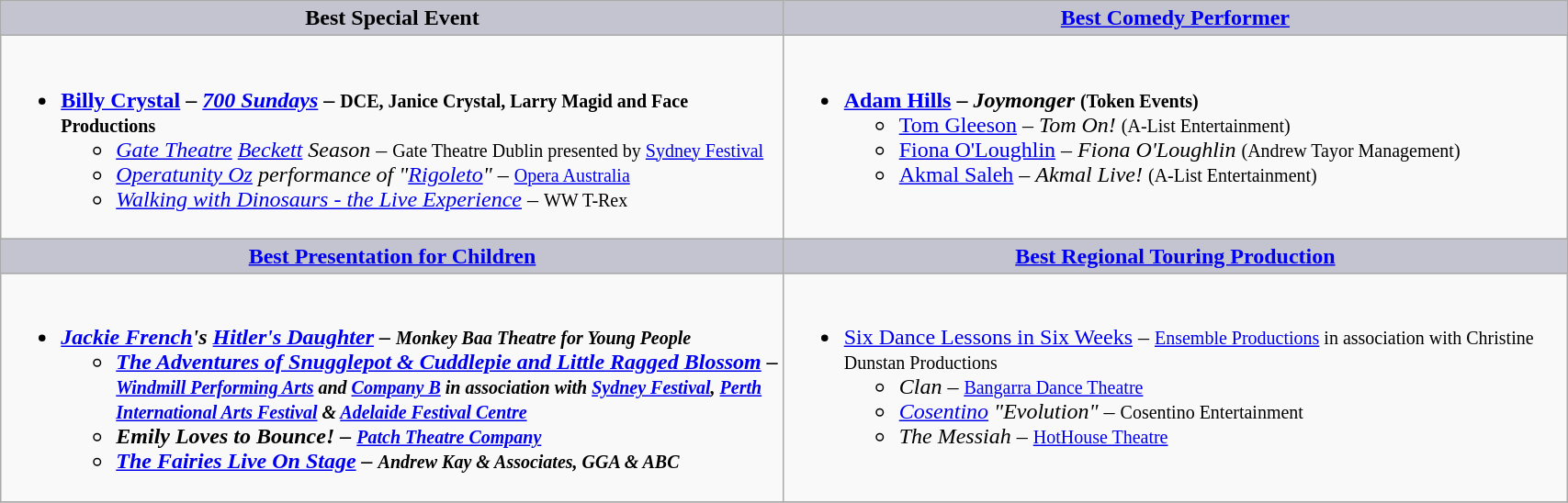<table class=wikitable width="90%" border="1" cellpadding="5" cellspacing="0" align="centre">
<tr>
<th style="background:#C4C3D0;width:50%">Best Special Event</th>
<th style="background:#C4C3D0;width:50%"><a href='#'>Best Comedy Performer</a></th>
</tr>
<tr>
<td valign="top"><br><ul><li><strong><a href='#'>Billy Crystal</a> – <em><a href='#'>700 Sundays</a></em>  – <small>DCE, Janice Crystal, Larry Magid and Face Productions</small></strong><ul><li><em><a href='#'>Gate Theatre</a> <a href='#'>Beckett</a> Season</em> – <small>Gate Theatre Dublin presented by <a href='#'>Sydney Festival</a></small></li><li><em><a href='#'>Operatunity Oz</a> performance of "<a href='#'>Rigoleto</a>"</em> – <small><a href='#'>Opera Australia</a></small></li><li><em><a href='#'>Walking with Dinosaurs - the Live Experience</a></em> – <small>WW T-Rex</small></li></ul></li></ul></td>
<td valign="top"><br><ul><li><strong><a href='#'>Adam Hills</a> – <em>Joymonger</em> <small>(Token Events)</small></strong><ul><li><a href='#'>Tom Gleeson</a> – <em>Tom On!</em> <small>(A-List Entertainment)</small></li><li><a href='#'>Fiona O'Loughlin</a> – <em>Fiona O'Loughlin</em> <small>(Andrew Tayor Management)</small></li><li><a href='#'>Akmal Saleh</a> – <em>Akmal Live!</em> <small>(A-List Entertainment)</small></li></ul></li></ul></td>
</tr>
<tr>
<th style="background:#C4C3D0;"><a href='#'>Best Presentation for Children</a></th>
<th style="background:#C4C3D0;"><a href='#'>Best Regional Touring Production</a></th>
</tr>
<tr>
<td valign="top"><br><ul><li><strong><em><a href='#'>Jackie French</a>'s<em> </em><a href='#'>Hitler's Daughter</a><em> – <small>Monkey Baa Theatre for Young People</small><strong><ul><li></em><a href='#'>The Adventures of Snugglepot & Cuddlepie and Little Ragged Blossom</a><em> – <small><a href='#'>Windmill Performing Arts</a> and <a href='#'>Company B</a> in association with <a href='#'>Sydney Festival</a>, <a href='#'>Perth International Arts Festival</a> & <a href='#'>Adelaide Festival Centre</a></small></li><li></em>Emily Loves to Bounce!<em> – <small><a href='#'>Patch Theatre Company</a></small></li><li></em><a href='#'>The Fairies Live On Stage</a><em> – <small>Andrew Kay & Associates, GGA & ABC</small></li></ul></li></ul></td>
<td valign="top"><br><ul><li></em></strong><a href='#'>Six Dance Lessons in Six Weeks</a></em> – <small><a href='#'>Ensemble Productions</a> in association with Christine Dunstan Productions</small></strong><ul><li><em>Clan</em> – <small><a href='#'>Bangarra Dance Theatre</a></small></li><li><em><a href='#'>Cosentino</a> "Evolution"</em> – <small>Cosentino Entertainment</small></li><li><em>The Messiah</em> – <small><a href='#'>HotHouse Theatre</a></small></li></ul></li></ul></td>
</tr>
<tr>
</tr>
</table>
